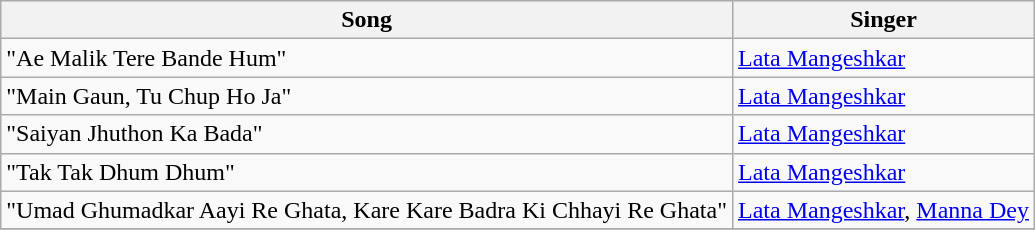<table class="wikitable">
<tr>
<th>Song</th>
<th>Singer</th>
</tr>
<tr>
<td>"Ae Malik Tere Bande Hum"</td>
<td><a href='#'>Lata Mangeshkar</a></td>
</tr>
<tr>
<td>"Main Gaun, Tu Chup Ho Ja"</td>
<td><a href='#'>Lata Mangeshkar</a></td>
</tr>
<tr>
<td>"Saiyan Jhuthon Ka Bada"</td>
<td><a href='#'>Lata Mangeshkar</a></td>
</tr>
<tr>
<td>"Tak Tak Dhum Dhum"</td>
<td><a href='#'>Lata Mangeshkar</a></td>
</tr>
<tr>
<td>"Umad Ghumadkar Aayi Re Ghata, Kare Kare Badra Ki Chhayi Re Ghata"</td>
<td><a href='#'>Lata Mangeshkar</a>, <a href='#'>Manna Dey</a></td>
</tr>
<tr>
</tr>
</table>
